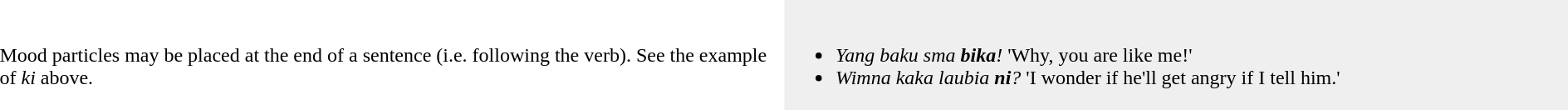<table>
<tr>
<td style="width:50%;"><br>Mood particles may be placed at the end of a sentence (i.e. following the verb). See the example of <em>ki</em> above.</td>
<td style="width:50%; background:#efefef;"><br><ul><li><em>Yang baku sma <strong>bika</strong>!</em> 'Why, you are like me!'</li><li><em>Wimna kaka laubia <strong>ni</strong>?</em> 'I wonder if he'll get angry if I tell him.'</li></ul></td>
</tr>
</table>
